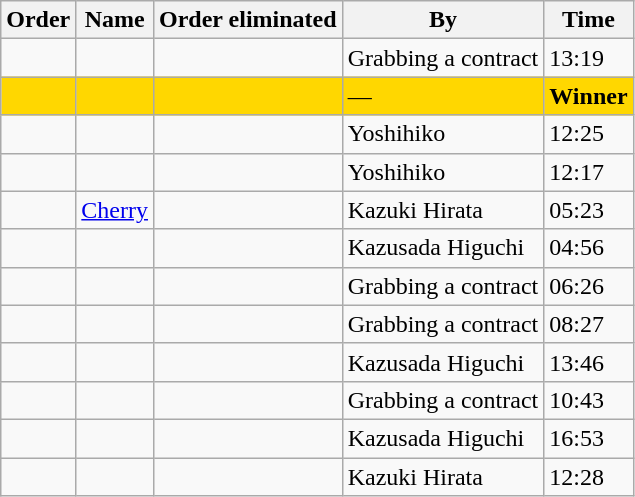<table class="wikitable sortable">
<tr>
<th>Order</th>
<th>Name</th>
<th>Order eliminated</th>
<th>By</th>
<th>Time</th>
</tr>
<tr>
<td></td>
<td></td>
<td></td>
<td>Grabbing a contract</td>
<td>13:19</td>
</tr>
<tr style="background:gold">
<td><strong></strong></td>
<td><strong></strong></td>
<td></td>
<td>—</td>
<td><strong>Winner</strong></td>
</tr>
<tr>
<td></td>
<td></td>
<td></td>
<td>Yoshihiko</td>
<td>12:25</td>
</tr>
<tr>
<td></td>
<td></td>
<td></td>
<td>Yoshihiko</td>
<td>12:17</td>
</tr>
<tr>
<td></td>
<td><a href='#'>Cherry</a></td>
<td></td>
<td>Kazuki Hirata</td>
<td>05:23</td>
</tr>
<tr>
<td></td>
<td></td>
<td></td>
<td>Kazusada Higuchi</td>
<td>04:56</td>
</tr>
<tr>
<td></td>
<td></td>
<td></td>
<td>Grabbing a contract</td>
<td>06:26</td>
</tr>
<tr>
<td></td>
<td></td>
<td></td>
<td>Grabbing a contract</td>
<td>08:27</td>
</tr>
<tr>
<td></td>
<td></td>
<td></td>
<td>Kazusada Higuchi</td>
<td>13:46</td>
</tr>
<tr>
<td></td>
<td></td>
<td></td>
<td>Grabbing a contract</td>
<td>10:43</td>
</tr>
<tr>
<td></td>
<td></td>
<td></td>
<td>Kazusada Higuchi</td>
<td>16:53</td>
</tr>
<tr>
<td></td>
<td></td>
<td></td>
<td>Kazuki Hirata</td>
<td>12:28</td>
</tr>
</table>
